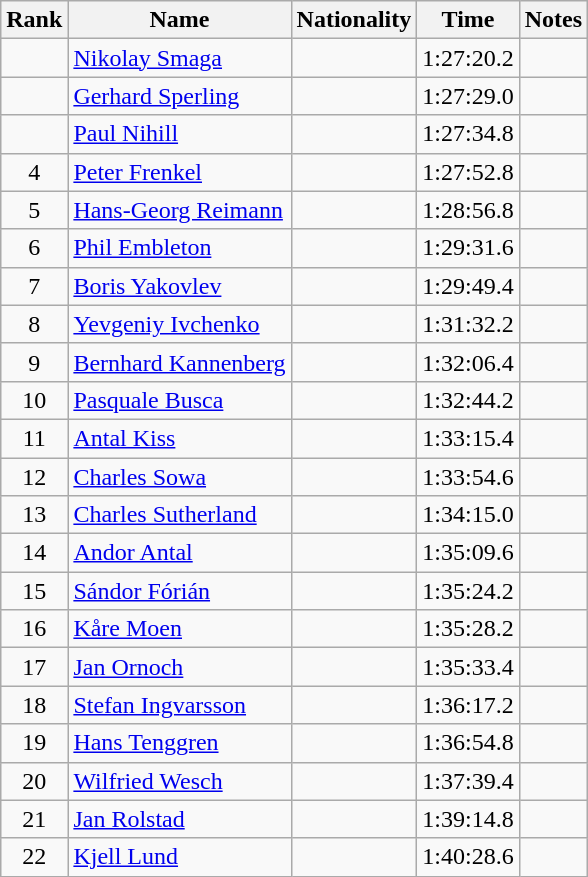<table class="wikitable sortable" style="text-align:center">
<tr>
<th>Rank</th>
<th>Name</th>
<th>Nationality</th>
<th>Time</th>
<th>Notes</th>
</tr>
<tr>
<td></td>
<td align=left><a href='#'>Nikolay Smaga</a></td>
<td align=left></td>
<td>1:27:20.2</td>
<td></td>
</tr>
<tr>
<td></td>
<td align=left><a href='#'>Gerhard Sperling</a></td>
<td align=left></td>
<td>1:27:29.0</td>
<td></td>
</tr>
<tr>
<td></td>
<td align=left><a href='#'>Paul Nihill</a></td>
<td align=left></td>
<td>1:27:34.8</td>
<td></td>
</tr>
<tr>
<td>4</td>
<td align=left><a href='#'>Peter Frenkel</a></td>
<td align=left></td>
<td>1:27:52.8</td>
<td></td>
</tr>
<tr>
<td>5</td>
<td align=left><a href='#'>Hans-Georg Reimann</a></td>
<td align=left></td>
<td>1:28:56.8</td>
<td></td>
</tr>
<tr>
<td>6</td>
<td align=left><a href='#'>Phil Embleton</a></td>
<td align=left></td>
<td>1:29:31.6</td>
<td></td>
</tr>
<tr>
<td>7</td>
<td align=left><a href='#'>Boris Yakovlev</a></td>
<td align=left></td>
<td>1:29:49.4</td>
<td></td>
</tr>
<tr>
<td>8</td>
<td align=left><a href='#'>Yevgeniy Ivchenko</a></td>
<td align=left></td>
<td>1:31:32.2</td>
<td></td>
</tr>
<tr>
<td>9</td>
<td align=left><a href='#'>Bernhard Kannenberg</a></td>
<td align=left></td>
<td>1:32:06.4</td>
<td></td>
</tr>
<tr>
<td>10</td>
<td align=left><a href='#'>Pasquale Busca</a></td>
<td align=left></td>
<td>1:32:44.2</td>
<td></td>
</tr>
<tr>
<td>11</td>
<td align=left><a href='#'>Antal Kiss</a></td>
<td align=left></td>
<td>1:33:15.4</td>
<td></td>
</tr>
<tr>
<td>12</td>
<td align=left><a href='#'>Charles Sowa</a></td>
<td align=left></td>
<td>1:33:54.6</td>
<td></td>
</tr>
<tr>
<td>13</td>
<td align=left><a href='#'>Charles Sutherland</a></td>
<td align=left></td>
<td>1:34:15.0</td>
<td></td>
</tr>
<tr>
<td>14</td>
<td align=left><a href='#'>Andor Antal</a></td>
<td align=left></td>
<td>1:35:09.6</td>
<td></td>
</tr>
<tr>
<td>15</td>
<td align=left><a href='#'>Sándor Fórián</a></td>
<td align=left></td>
<td>1:35:24.2</td>
<td></td>
</tr>
<tr>
<td>16</td>
<td align=left><a href='#'>Kåre Moen</a></td>
<td align=left></td>
<td>1:35:28.2</td>
<td></td>
</tr>
<tr>
<td>17</td>
<td align=left><a href='#'>Jan Ornoch</a></td>
<td align=left></td>
<td>1:35:33.4</td>
<td></td>
</tr>
<tr>
<td>18</td>
<td align=left><a href='#'>Stefan Ingvarsson</a></td>
<td align=left></td>
<td>1:36:17.2</td>
<td></td>
</tr>
<tr>
<td>19</td>
<td align=left><a href='#'>Hans Tenggren</a></td>
<td align=left></td>
<td>1:36:54.8</td>
<td></td>
</tr>
<tr>
<td>20</td>
<td align=left><a href='#'>Wilfried Wesch</a></td>
<td align=left></td>
<td>1:37:39.4</td>
<td></td>
</tr>
<tr>
<td>21</td>
<td align=left><a href='#'>Jan Rolstad</a></td>
<td align=left></td>
<td>1:39:14.8</td>
<td></td>
</tr>
<tr>
<td>22</td>
<td align=left><a href='#'>Kjell Lund</a></td>
<td align=left></td>
<td>1:40:28.6</td>
<td></td>
</tr>
</table>
